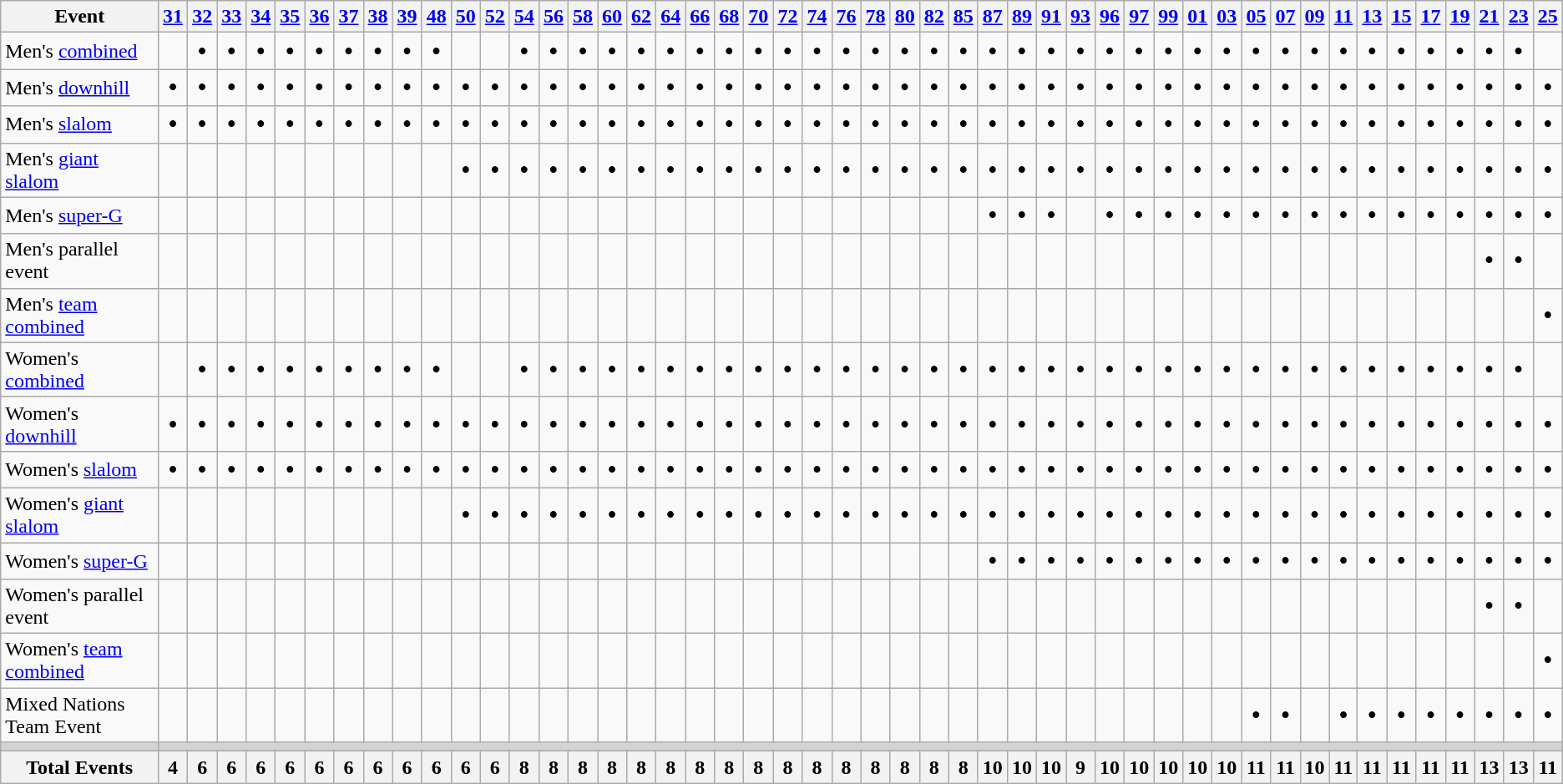<table class="wikitable" style="text-align:center">
<tr>
<th>Event</th>
<th><a href='#'>31</a></th>
<th><a href='#'>32</a></th>
<th><a href='#'>33</a></th>
<th><a href='#'>34</a></th>
<th><a href='#'>35</a></th>
<th><a href='#'>36</a></th>
<th><a href='#'>37</a></th>
<th><a href='#'>38</a></th>
<th><a href='#'>39</a></th>
<th><a href='#'>48</a></th>
<th><a href='#'>50</a></th>
<th><a href='#'>52</a></th>
<th><a href='#'>54</a></th>
<th><a href='#'>56</a></th>
<th><a href='#'>58</a></th>
<th><a href='#'>60</a></th>
<th><a href='#'>62</a></th>
<th><a href='#'>64</a></th>
<th><a href='#'>66</a></th>
<th><a href='#'>68</a></th>
<th><a href='#'>70</a></th>
<th><a href='#'>72</a></th>
<th><a href='#'>74</a></th>
<th><a href='#'>76</a></th>
<th><a href='#'>78</a></th>
<th><a href='#'>80</a></th>
<th><a href='#'>82</a></th>
<th><a href='#'>85</a></th>
<th><a href='#'>87</a></th>
<th><a href='#'>89</a></th>
<th><a href='#'>91</a></th>
<th><a href='#'>93</a></th>
<th><a href='#'>96</a></th>
<th><a href='#'>97</a></th>
<th><a href='#'>99</a></th>
<th><a href='#'>01</a></th>
<th><a href='#'>03</a></th>
<th><a href='#'>05</a></th>
<th><a href='#'>07</a></th>
<th><a href='#'>09</a></th>
<th><a href='#'>11</a></th>
<th><a href='#'>13</a></th>
<th><a href='#'>15</a></th>
<th><a href='#'>17</a></th>
<th><a href='#'>19</a></th>
<th><a href='#'>21</a></th>
<th><a href='#'>23</a></th>
<th><a href='#'>25</a></th>
</tr>
<tr>
<td align=left>Men's <a href='#'>combined</a></td>
<td></td>
<td><big><strong>•</strong></big></td>
<td><big><strong>•</strong></big></td>
<td><big><strong>•</strong></big></td>
<td><big><strong>•</strong></big></td>
<td><big><strong>•</strong></big></td>
<td><big><strong>•</strong></big></td>
<td><big><strong>•</strong></big></td>
<td><big><strong>•</strong></big></td>
<td><big><strong>•</strong></big></td>
<td></td>
<td></td>
<td><big><strong>•</strong></big></td>
<td><big><strong>•</strong></big></td>
<td><big><strong>•</strong></big></td>
<td><big><strong>•</strong></big></td>
<td><big><strong>•</strong></big></td>
<td><big><strong>•</strong></big></td>
<td><big><strong>•</strong></big></td>
<td><big><strong>•</strong></big></td>
<td><big><strong>•</strong></big></td>
<td><big><strong>•</strong></big></td>
<td><big><strong>•</strong></big></td>
<td><big><strong>•</strong></big></td>
<td><big><strong>•</strong></big></td>
<td><big><strong>•</strong></big></td>
<td><big><strong>•</strong></big></td>
<td><big><strong>•</strong></big></td>
<td><big><strong>•</strong></big></td>
<td><big><strong>•</strong></big></td>
<td><big><strong>•</strong></big></td>
<td><big><strong>•</strong></big></td>
<td><big><strong>•</strong></big></td>
<td><big><strong>•</strong></big></td>
<td><big><strong>•</strong></big></td>
<td><big><strong>•</strong></big></td>
<td><big><strong>•</strong></big></td>
<td><big><strong>•</strong></big></td>
<td><big><strong>•</strong></big></td>
<td><big><strong>•</strong></big></td>
<td><big><strong>•</strong></big></td>
<td><big><strong>•</strong></big></td>
<td><big><strong>•</strong></big></td>
<td><big><strong>•</strong></big></td>
<td><big><strong>•</strong></big></td>
<td><big><strong>•</strong></big></td>
<td><big><strong>•</strong></big></td>
<td></td>
</tr>
<tr>
<td align=left>Men's <a href='#'>downhill</a></td>
<td><big><strong>•</strong></big></td>
<td><big><strong>•</strong></big></td>
<td><big><strong>•</strong></big></td>
<td><big><strong>•</strong></big></td>
<td><big><strong>•</strong></big></td>
<td><big><strong>•</strong></big></td>
<td><big><strong>•</strong></big></td>
<td><big><strong>•</strong></big></td>
<td><big><strong>•</strong></big></td>
<td><big><strong>•</strong></big></td>
<td><big><strong>•</strong></big></td>
<td><big><strong>•</strong></big></td>
<td><big><strong>•</strong></big></td>
<td><big><strong>•</strong></big></td>
<td><big><strong>•</strong></big></td>
<td><big><strong>•</strong></big></td>
<td><big><strong>•</strong></big></td>
<td><big><strong>•</strong></big></td>
<td><big><strong>•</strong></big></td>
<td><big><strong>•</strong></big></td>
<td><big><strong>•</strong></big></td>
<td><big><strong>•</strong></big></td>
<td><big><strong>•</strong></big></td>
<td><big><strong>•</strong></big></td>
<td><big><strong>•</strong></big></td>
<td><big><strong>•</strong></big></td>
<td><big><strong>•</strong></big></td>
<td><big><strong>•</strong></big></td>
<td><big><strong>•</strong></big></td>
<td><big><strong>•</strong></big></td>
<td><big><strong>•</strong></big></td>
<td><big><strong>•</strong></big></td>
<td><big><strong>•</strong></big></td>
<td><big><strong>•</strong></big></td>
<td><big><strong>•</strong></big></td>
<td><big><strong>•</strong></big></td>
<td><big><strong>•</strong></big></td>
<td><big><strong>•</strong></big></td>
<td><big><strong>•</strong></big></td>
<td><big><strong>•</strong></big></td>
<td><big><strong>•</strong></big></td>
<td><big><strong>•</strong></big></td>
<td><big><strong>•</strong></big></td>
<td><big><strong>•</strong></big></td>
<td><big><strong>•</strong></big></td>
<td><big><strong>•</strong></big></td>
<td><big><strong>•</strong></big></td>
<td><big><strong>•</strong></big></td>
</tr>
<tr>
<td align=left>Men's <a href='#'>slalom</a></td>
<td><big><strong>•</strong></big></td>
<td><big><strong>•</strong></big></td>
<td><big><strong>•</strong></big></td>
<td><big><strong>•</strong></big></td>
<td><big><strong>•</strong></big></td>
<td><big><strong>•</strong></big></td>
<td><big><strong>•</strong></big></td>
<td><big><strong>•</strong></big></td>
<td><big><strong>•</strong></big></td>
<td><big><strong>•</strong></big></td>
<td><big><strong>•</strong></big></td>
<td><big><strong>•</strong></big></td>
<td><big><strong>•</strong></big></td>
<td><big><strong>•</strong></big></td>
<td><big><strong>•</strong></big></td>
<td><big><strong>•</strong></big></td>
<td><big><strong>•</strong></big></td>
<td><big><strong>•</strong></big></td>
<td><big><strong>•</strong></big></td>
<td><big><strong>•</strong></big></td>
<td><big><strong>•</strong></big></td>
<td><big><strong>•</strong></big></td>
<td><big><strong>•</strong></big></td>
<td><big><strong>•</strong></big></td>
<td><big><strong>•</strong></big></td>
<td><big><strong>•</strong></big></td>
<td><big><strong>•</strong></big></td>
<td><big><strong>•</strong></big></td>
<td><big><strong>•</strong></big></td>
<td><big><strong>•</strong></big></td>
<td><big><strong>•</strong></big></td>
<td><big><strong>•</strong></big></td>
<td><big><strong>•</strong></big></td>
<td><big><strong>•</strong></big></td>
<td><big><strong>•</strong></big></td>
<td><big><strong>•</strong></big></td>
<td><big><strong>•</strong></big></td>
<td><big><strong>•</strong></big></td>
<td><big><strong>•</strong></big></td>
<td><big><strong>•</strong></big></td>
<td><big><strong>•</strong></big></td>
<td><big><strong>•</strong></big></td>
<td><big><strong>•</strong></big></td>
<td><big><strong>•</strong></big></td>
<td><big><strong>•</strong></big></td>
<td><big><strong>•</strong></big></td>
<td><big><strong>•</strong></big></td>
<td><big><strong>•</strong></big></td>
</tr>
<tr>
<td align=left>Men's <a href='#'>giant slalom</a></td>
<td></td>
<td></td>
<td></td>
<td></td>
<td></td>
<td></td>
<td></td>
<td></td>
<td></td>
<td></td>
<td><big><strong>•</strong></big></td>
<td><big><strong>•</strong></big></td>
<td><big><strong>•</strong></big></td>
<td><big><strong>•</strong></big></td>
<td><big><strong>•</strong></big></td>
<td><big><strong>•</strong></big></td>
<td><big><strong>•</strong></big></td>
<td><big><strong>•</strong></big></td>
<td><big><strong>•</strong></big></td>
<td><big><strong>•</strong></big></td>
<td><big><strong>•</strong></big></td>
<td><big><strong>•</strong></big></td>
<td><big><strong>•</strong></big></td>
<td><big><strong>•</strong></big></td>
<td><big><strong>•</strong></big></td>
<td><big><strong>•</strong></big></td>
<td><big><strong>•</strong></big></td>
<td><big><strong>•</strong></big></td>
<td><big><strong>•</strong></big></td>
<td><big><strong>•</strong></big></td>
<td><big><strong>•</strong></big></td>
<td><big><strong>•</strong></big></td>
<td><big><strong>•</strong></big></td>
<td><big><strong>•</strong></big></td>
<td><big><strong>•</strong></big></td>
<td><big><strong>•</strong></big></td>
<td><big><strong>•</strong></big></td>
<td><big><strong>•</strong></big></td>
<td><big><strong>•</strong></big></td>
<td><big><strong>•</strong></big></td>
<td><big><strong>•</strong></big></td>
<td><big><strong>•</strong></big></td>
<td><big><strong>•</strong></big></td>
<td><big><strong>•</strong></big></td>
<td><big><strong>•</strong></big></td>
<td><big><strong>•</strong></big></td>
<td><big><strong>•</strong></big></td>
<td><big><strong>•</strong></big></td>
</tr>
<tr>
<td align=left>Men's <a href='#'>super-G</a></td>
<td></td>
<td></td>
<td></td>
<td></td>
<td></td>
<td></td>
<td></td>
<td></td>
<td></td>
<td></td>
<td></td>
<td></td>
<td></td>
<td></td>
<td></td>
<td></td>
<td></td>
<td></td>
<td></td>
<td></td>
<td></td>
<td></td>
<td></td>
<td></td>
<td></td>
<td></td>
<td></td>
<td></td>
<td><big><strong>•</strong></big></td>
<td><big><strong>•</strong></big></td>
<td><big><strong>•</strong></big></td>
<td></td>
<td><big><strong>•</strong></big></td>
<td><big><strong>•</strong></big></td>
<td><big><strong>•</strong></big></td>
<td><big><strong>•</strong></big></td>
<td><big><strong>•</strong></big></td>
<td><big><strong>•</strong></big></td>
<td><big><strong>•</strong></big></td>
<td><big><strong>•</strong></big></td>
<td><big><strong>•</strong></big></td>
<td><big><strong>•</strong></big></td>
<td><big><strong>•</strong></big></td>
<td><big><strong>•</strong></big></td>
<td><big><strong>•</strong></big></td>
<td><big><strong>•</strong></big></td>
<td><big><strong>•</strong></big></td>
<td><big><strong>•</strong></big></td>
</tr>
<tr>
<td align=left>Men's parallel event</td>
<td></td>
<td></td>
<td></td>
<td></td>
<td></td>
<td></td>
<td></td>
<td></td>
<td></td>
<td></td>
<td></td>
<td></td>
<td></td>
<td></td>
<td></td>
<td></td>
<td></td>
<td></td>
<td></td>
<td></td>
<td></td>
<td></td>
<td></td>
<td></td>
<td></td>
<td></td>
<td></td>
<td></td>
<td></td>
<td></td>
<td></td>
<td></td>
<td></td>
<td></td>
<td></td>
<td></td>
<td></td>
<td></td>
<td></td>
<td></td>
<td></td>
<td></td>
<td></td>
<td></td>
<td></td>
<td><big><strong>•</strong></big></td>
<td><big><strong>•</strong></big></td>
<td></td>
</tr>
<tr>
<td align=left>Men's <a href='#'>team combined</a></td>
<td></td>
<td></td>
<td></td>
<td></td>
<td></td>
<td></td>
<td></td>
<td></td>
<td></td>
<td></td>
<td></td>
<td></td>
<td></td>
<td></td>
<td></td>
<td></td>
<td></td>
<td></td>
<td></td>
<td></td>
<td></td>
<td></td>
<td></td>
<td></td>
<td></td>
<td></td>
<td></td>
<td></td>
<td></td>
<td></td>
<td></td>
<td></td>
<td></td>
<td></td>
<td></td>
<td></td>
<td></td>
<td></td>
<td></td>
<td></td>
<td></td>
<td></td>
<td></td>
<td></td>
<td></td>
<td></td>
<td></td>
<td><big><strong>•</strong></big></td>
</tr>
<tr>
<td align=left>Women's <a href='#'>combined</a></td>
<td></td>
<td><big><strong>•</strong></big></td>
<td><big><strong>•</strong></big></td>
<td><big><strong>•</strong></big></td>
<td><big><strong>•</strong></big></td>
<td><big><strong>•</strong></big></td>
<td><big><strong>•</strong></big></td>
<td><big><strong>•</strong></big></td>
<td><big><strong>•</strong></big></td>
<td><big><strong>•</strong></big></td>
<td></td>
<td></td>
<td><big><strong>•</strong></big></td>
<td><big><strong>•</strong></big></td>
<td><big><strong>•</strong></big></td>
<td><big><strong>•</strong></big></td>
<td><big><strong>•</strong></big></td>
<td><big><strong>•</strong></big></td>
<td><big><strong>•</strong></big></td>
<td><big><strong>•</strong></big></td>
<td><big><strong>•</strong></big></td>
<td><big><strong>•</strong></big></td>
<td><big><strong>•</strong></big></td>
<td><big><strong>•</strong></big></td>
<td><big><strong>•</strong></big></td>
<td><big><strong>•</strong></big></td>
<td><big><strong>•</strong></big></td>
<td><big><strong>•</strong></big></td>
<td><big><strong>•</strong></big></td>
<td><big><strong>•</strong></big></td>
<td><big><strong>•</strong></big></td>
<td><big><strong>•</strong></big></td>
<td><big><strong>•</strong></big></td>
<td><big><strong>•</strong></big></td>
<td><big><strong>•</strong></big></td>
<td><big><strong>•</strong></big></td>
<td><big><strong>•</strong></big></td>
<td><big><strong>•</strong></big></td>
<td><big><strong>•</strong></big></td>
<td><big><strong>•</strong></big></td>
<td><big><strong>•</strong></big></td>
<td><big><strong>•</strong></big></td>
<td><big><strong>•</strong></big></td>
<td><big><strong>•</strong></big></td>
<td><big><strong>•</strong></big></td>
<td><big><strong>•</strong></big></td>
<td><big><strong>•</strong></big></td>
<td></td>
</tr>
<tr>
<td align=left>Women's <a href='#'>downhill</a></td>
<td><big><strong>•</strong></big></td>
<td><big><strong>•</strong></big></td>
<td><big><strong>•</strong></big></td>
<td><big><strong>•</strong></big></td>
<td><big><strong>•</strong></big></td>
<td><big><strong>•</strong></big></td>
<td><big><strong>•</strong></big></td>
<td><big><strong>•</strong></big></td>
<td><big><strong>•</strong></big></td>
<td><big><strong>•</strong></big></td>
<td><big><strong>•</strong></big></td>
<td><big><strong>•</strong></big></td>
<td><big><strong>•</strong></big></td>
<td><big><strong>•</strong></big></td>
<td><big><strong>•</strong></big></td>
<td><big><strong>•</strong></big></td>
<td><big><strong>•</strong></big></td>
<td><big><strong>•</strong></big></td>
<td><big><strong>•</strong></big></td>
<td><big><strong>•</strong></big></td>
<td><big><strong>•</strong></big></td>
<td><big><strong>•</strong></big></td>
<td><big><strong>•</strong></big></td>
<td><big><strong>•</strong></big></td>
<td><big><strong>•</strong></big></td>
<td><big><strong>•</strong></big></td>
<td><big><strong>•</strong></big></td>
<td><big><strong>•</strong></big></td>
<td><big><strong>•</strong></big></td>
<td><big><strong>•</strong></big></td>
<td><big><strong>•</strong></big></td>
<td><big><strong>•</strong></big></td>
<td><big><strong>•</strong></big></td>
<td><big><strong>•</strong></big></td>
<td><big><strong>•</strong></big></td>
<td><big><strong>•</strong></big></td>
<td><big><strong>•</strong></big></td>
<td><big><strong>•</strong></big></td>
<td><big><strong>•</strong></big></td>
<td><big><strong>•</strong></big></td>
<td><big><strong>•</strong></big></td>
<td><big><strong>•</strong></big></td>
<td><big><strong>•</strong></big></td>
<td><big><strong>•</strong></big></td>
<td><big><strong>•</strong></big></td>
<td><big><strong>•</strong></big></td>
<td><big><strong>•</strong></big></td>
<td><big><strong>•</strong></big></td>
</tr>
<tr>
<td align=left>Women's <a href='#'>slalom</a></td>
<td><big><strong>•</strong></big></td>
<td><big><strong>•</strong></big></td>
<td><big><strong>•</strong></big></td>
<td><big><strong>•</strong></big></td>
<td><big><strong>•</strong></big></td>
<td><big><strong>•</strong></big></td>
<td><big><strong>•</strong></big></td>
<td><big><strong>•</strong></big></td>
<td><big><strong>•</strong></big></td>
<td><big><strong>•</strong></big></td>
<td><big><strong>•</strong></big></td>
<td><big><strong>•</strong></big></td>
<td><big><strong>•</strong></big></td>
<td><big><strong>•</strong></big></td>
<td><big><strong>•</strong></big></td>
<td><big><strong>•</strong></big></td>
<td><big><strong>•</strong></big></td>
<td><big><strong>•</strong></big></td>
<td><big><strong>•</strong></big></td>
<td><big><strong>•</strong></big></td>
<td><big><strong>•</strong></big></td>
<td><big><strong>•</strong></big></td>
<td><big><strong>•</strong></big></td>
<td><big><strong>•</strong></big></td>
<td><big><strong>•</strong></big></td>
<td><big><strong>•</strong></big></td>
<td><big><strong>•</strong></big></td>
<td><big><strong>•</strong></big></td>
<td><big><strong>•</strong></big></td>
<td><big><strong>•</strong></big></td>
<td><big><strong>•</strong></big></td>
<td><big><strong>•</strong></big></td>
<td><big><strong>•</strong></big></td>
<td><big><strong>•</strong></big></td>
<td><big><strong>•</strong></big></td>
<td><big><strong>•</strong></big></td>
<td><big><strong>•</strong></big></td>
<td><big><strong>•</strong></big></td>
<td><big><strong>•</strong></big></td>
<td><big><strong>•</strong></big></td>
<td><big><strong>•</strong></big></td>
<td><big><strong>•</strong></big></td>
<td><big><strong>•</strong></big></td>
<td><big><strong>•</strong></big></td>
<td><big><strong>•</strong></big></td>
<td><big><strong>•</strong></big></td>
<td><big><strong>•</strong></big></td>
<td><big><strong>•</strong></big></td>
</tr>
<tr>
<td align=left>Women's <a href='#'>giant slalom</a></td>
<td></td>
<td></td>
<td></td>
<td></td>
<td></td>
<td></td>
<td></td>
<td></td>
<td></td>
<td></td>
<td><big><strong>•</strong></big></td>
<td><big><strong>•</strong></big></td>
<td><big><strong>•</strong></big></td>
<td><big><strong>•</strong></big></td>
<td><big><strong>•</strong></big></td>
<td><big><strong>•</strong></big></td>
<td><big><strong>•</strong></big></td>
<td><big><strong>•</strong></big></td>
<td><big><strong>•</strong></big></td>
<td><big><strong>•</strong></big></td>
<td><big><strong>•</strong></big></td>
<td><big><strong>•</strong></big></td>
<td><big><strong>•</strong></big></td>
<td><big><strong>•</strong></big></td>
<td><big><strong>•</strong></big></td>
<td><big><strong>•</strong></big></td>
<td><big><strong>•</strong></big></td>
<td><big><strong>•</strong></big></td>
<td><big><strong>•</strong></big></td>
<td><big><strong>•</strong></big></td>
<td><big><strong>•</strong></big></td>
<td><big><strong>•</strong></big></td>
<td><big><strong>•</strong></big></td>
<td><big><strong>•</strong></big></td>
<td><big><strong>•</strong></big></td>
<td><big><strong>•</strong></big></td>
<td><big><strong>•</strong></big></td>
<td><big><strong>•</strong></big></td>
<td><big><strong>•</strong></big></td>
<td><big><strong>•</strong></big></td>
<td><big><strong>•</strong></big></td>
<td><big><strong>•</strong></big></td>
<td><big><strong>•</strong></big></td>
<td><big><strong>•</strong></big></td>
<td><big><strong>•</strong></big></td>
<td><big><strong>•</strong></big></td>
<td><big><strong>•</strong></big></td>
<td><big><strong>•</strong></big></td>
</tr>
<tr>
<td align=left>Women's <a href='#'>super-G</a></td>
<td></td>
<td></td>
<td></td>
<td></td>
<td></td>
<td></td>
<td></td>
<td></td>
<td></td>
<td></td>
<td></td>
<td></td>
<td></td>
<td></td>
<td></td>
<td></td>
<td></td>
<td></td>
<td></td>
<td></td>
<td></td>
<td></td>
<td></td>
<td></td>
<td></td>
<td></td>
<td></td>
<td></td>
<td><big><strong>•</strong></big></td>
<td><big><strong>•</strong></big></td>
<td><big><strong>•</strong></big></td>
<td><big><strong>•</strong></big></td>
<td><big><strong>•</strong></big></td>
<td><big><strong>•</strong></big></td>
<td><big><strong>•</strong></big></td>
<td><big><strong>•</strong></big></td>
<td><big><strong>•</strong></big></td>
<td><big><strong>•</strong></big></td>
<td><big><strong>•</strong></big></td>
<td><big><strong>•</strong></big></td>
<td><big><strong>•</strong></big></td>
<td><big><strong>•</strong></big></td>
<td><big><strong>•</strong></big></td>
<td><big><strong>•</strong></big></td>
<td><big><strong>•</strong></big></td>
<td><big><strong>•</strong></big></td>
<td><big><strong>•</strong></big></td>
<td><big><strong>•</strong></big></td>
</tr>
<tr>
<td align=left>Women's parallel event</td>
<td></td>
<td></td>
<td></td>
<td></td>
<td></td>
<td></td>
<td></td>
<td></td>
<td></td>
<td></td>
<td></td>
<td></td>
<td></td>
<td></td>
<td></td>
<td></td>
<td></td>
<td></td>
<td></td>
<td></td>
<td></td>
<td></td>
<td></td>
<td></td>
<td></td>
<td></td>
<td></td>
<td></td>
<td></td>
<td></td>
<td></td>
<td></td>
<td></td>
<td></td>
<td></td>
<td></td>
<td></td>
<td></td>
<td></td>
<td></td>
<td></td>
<td></td>
<td></td>
<td></td>
<td></td>
<td><big><strong>•</strong></big></td>
<td><big><strong>•</strong></big></td>
<td></td>
</tr>
<tr>
<td align=left>Women's <a href='#'>team combined</a></td>
<td></td>
<td></td>
<td></td>
<td></td>
<td></td>
<td></td>
<td></td>
<td></td>
<td></td>
<td></td>
<td></td>
<td></td>
<td></td>
<td></td>
<td></td>
<td></td>
<td></td>
<td></td>
<td></td>
<td></td>
<td></td>
<td></td>
<td></td>
<td></td>
<td></td>
<td></td>
<td></td>
<td></td>
<td></td>
<td></td>
<td></td>
<td></td>
<td></td>
<td></td>
<td></td>
<td></td>
<td></td>
<td></td>
<td></td>
<td></td>
<td></td>
<td></td>
<td></td>
<td></td>
<td></td>
<td></td>
<td></td>
<td><big><strong>•</strong></big></td>
</tr>
<tr>
<td align=left>Mixed Nations Team Event</td>
<td></td>
<td></td>
<td></td>
<td></td>
<td></td>
<td></td>
<td></td>
<td></td>
<td></td>
<td></td>
<td></td>
<td></td>
<td></td>
<td></td>
<td></td>
<td></td>
<td></td>
<td></td>
<td></td>
<td></td>
<td></td>
<td></td>
<td></td>
<td></td>
<td></td>
<td></td>
<td></td>
<td></td>
<td></td>
<td></td>
<td></td>
<td></td>
<td></td>
<td></td>
<td></td>
<td></td>
<td></td>
<td><big><strong>•</strong></big></td>
<td><big><strong>•</strong></big></td>
<td></td>
<td><big><strong>•</strong></big></td>
<td><big><strong>•</strong></big></td>
<td><big><strong>•</strong></big></td>
<td><big><strong>•</strong></big></td>
<td><big><strong>•</strong></big></td>
<td><big><strong>•</strong></big></td>
<td><big><strong>•</strong></big></td>
<td><big><strong>•</strong></big></td>
</tr>
<tr style="background:lightgrey;">
<td></td>
<td colspan="48"></td>
</tr>
<tr>
<th>Total Events</th>
<th>4</th>
<th>6</th>
<th>6</th>
<th>6</th>
<th>6</th>
<th>6</th>
<th>6</th>
<th>6</th>
<th>6</th>
<th>6</th>
<th>6</th>
<th>6</th>
<th>8</th>
<th>8</th>
<th>8</th>
<th>8</th>
<th>8</th>
<th>8</th>
<th>8</th>
<th>8</th>
<th>8</th>
<th>8</th>
<th>8</th>
<th>8</th>
<th>8</th>
<th>8</th>
<th>8</th>
<th>8</th>
<th>10</th>
<th>10</th>
<th>10</th>
<th>9</th>
<th>10</th>
<th>10</th>
<th>10</th>
<th>10</th>
<th>10</th>
<th>11</th>
<th>11</th>
<th>10</th>
<th>11</th>
<th>11</th>
<th>11</th>
<th>11</th>
<th>11</th>
<th>13</th>
<th>13</th>
<th>11</th>
</tr>
</table>
